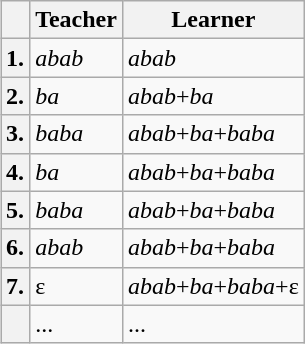<table class="wikitable" style="float: right">
<tr>
<th></th>
<th>Teacher</th>
<th>Learner</th>
</tr>
<tr>
<th>1.</th>
<td><em>abab</em></td>
<td><em>abab</em></td>
</tr>
<tr>
<th>2.</th>
<td><em>ba</em></td>
<td><em>abab</em>+<em>ba</em></td>
</tr>
<tr>
<th>3.</th>
<td><em>baba</em></td>
<td><em>abab</em>+<em>ba</em>+<em>baba</em></td>
</tr>
<tr>
<th>4.</th>
<td><em>ba</em></td>
<td><em>abab</em>+<em>ba</em>+<em>baba</em></td>
</tr>
<tr>
<th>5.</th>
<td><em>baba</em></td>
<td><em>abab</em>+<em>ba</em>+<em>baba</em></td>
</tr>
<tr>
<th>6.</th>
<td><em>abab</em></td>
<td><em>abab</em>+<em>ba</em>+<em>baba</em></td>
</tr>
<tr>
<th>7.</th>
<td>ε</td>
<td><em>abab</em>+<em>ba</em>+<em>baba</em>+ε</td>
</tr>
<tr>
<th></th>
<td>...</td>
<td>...</td>
</tr>
</table>
